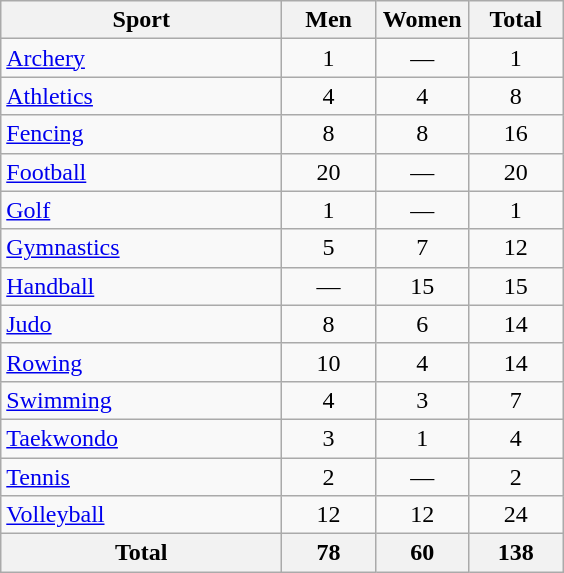<table class="wikitable sortable" style="text-align:center;">
<tr>
<th width=180>Sport</th>
<th width=55>Men</th>
<th width=55>Women</th>
<th width=55>Total</th>
</tr>
<tr>
<td align=left><a href='#'>Archery</a></td>
<td>1</td>
<td>—</td>
<td>1</td>
</tr>
<tr>
<td align=left><a href='#'>Athletics</a></td>
<td>4</td>
<td>4</td>
<td>8</td>
</tr>
<tr>
<td align=left><a href='#'>Fencing</a></td>
<td>8</td>
<td>8</td>
<td>16</td>
</tr>
<tr>
<td align=left><a href='#'>Football</a></td>
<td>20</td>
<td>—</td>
<td>20</td>
</tr>
<tr>
<td align=left><a href='#'>Golf</a></td>
<td>1</td>
<td>—</td>
<td>1</td>
</tr>
<tr>
<td align=left><a href='#'>Gymnastics</a></td>
<td>5</td>
<td>7</td>
<td>12</td>
</tr>
<tr>
<td align=left><a href='#'>Handball</a></td>
<td>—</td>
<td>15</td>
<td>15</td>
</tr>
<tr>
<td align=left><a href='#'>Judo</a></td>
<td>8</td>
<td>6</td>
<td>14</td>
</tr>
<tr>
<td align=left><a href='#'>Rowing</a></td>
<td>10</td>
<td>4</td>
<td>14</td>
</tr>
<tr>
<td align=left><a href='#'>Swimming</a></td>
<td>4</td>
<td>3</td>
<td>7</td>
</tr>
<tr>
<td align=left><a href='#'>Taekwondo</a></td>
<td>3</td>
<td>1</td>
<td>4</td>
</tr>
<tr>
<td align=left><a href='#'>Tennis</a></td>
<td>2</td>
<td>—</td>
<td>2</td>
</tr>
<tr>
<td align=left><a href='#'>Volleyball</a></td>
<td>12</td>
<td>12</td>
<td>24</td>
</tr>
<tr>
<th>Total</th>
<th>78</th>
<th>60</th>
<th>138</th>
</tr>
</table>
